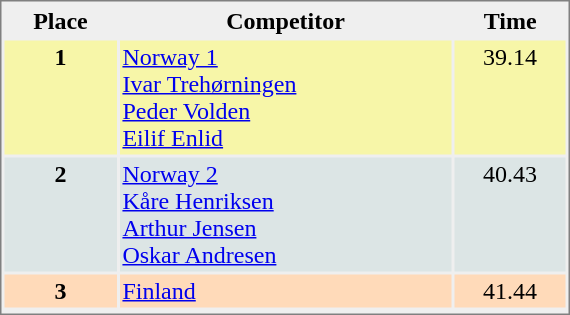<table style="border-style:solid;border-width:1px;border-color:#808080;background-color:#EFEFEF" cellspacing="2" cellpadding="2" width="380px">
<tr bgcolor="#EFEFEF">
<th align=center>Place</th>
<th align=center>Competitor</th>
<th align=center>Time</th>
</tr>
<tr align="center" valign="top" bgcolor="#F7F6A8">
<th>1</th>
<td align="left"> <a href='#'>Norway 1</a> <br> <a href='#'>Ivar Trehørningen</a> <br> <a href='#'>Peder Volden</a> <br> <a href='#'>Eilif Enlid</a></td>
<td align="center">39.14</td>
</tr>
<tr align="center" valign="top" bgcolor="#DCE5E5">
<th>2</th>
<td align="left"> <a href='#'>Norway 2</a> <br> <a href='#'>Kåre Henriksen</a> <br> <a href='#'>Arthur Jensen</a> <br> <a href='#'>Oskar Andresen</a></td>
<td align="center">40.43</td>
</tr>
<tr align="center" valign="top" bgcolor="#FFDAB9">
<th>3</th>
<td align="left"> <a href='#'>Finland</a></td>
<td align="center">41.44</td>
</tr>
<tr align="center" valign="top" bgcolor="#FFFFFF">
</tr>
</table>
